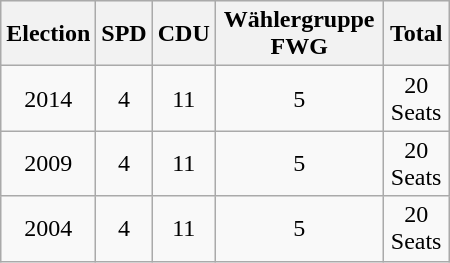<table class="wikitable" width="300">
<tr bgcolor="#eeeeee" align="center">
<th>Election</th>
<th>SPD</th>
<th>CDU</th>
<th>Wählergruppe FWG</th>
<th>Total</th>
</tr>
<tr align="center">
<td>2014</td>
<td>4</td>
<td>11</td>
<td>5</td>
<td>20 Seats</td>
</tr>
<tr align="center">
<td>2009</td>
<td>4</td>
<td>11</td>
<td>5</td>
<td>20 Seats</td>
</tr>
<tr align="center">
<td>2004</td>
<td>4</td>
<td>11</td>
<td>5</td>
<td>20 Seats</td>
</tr>
</table>
